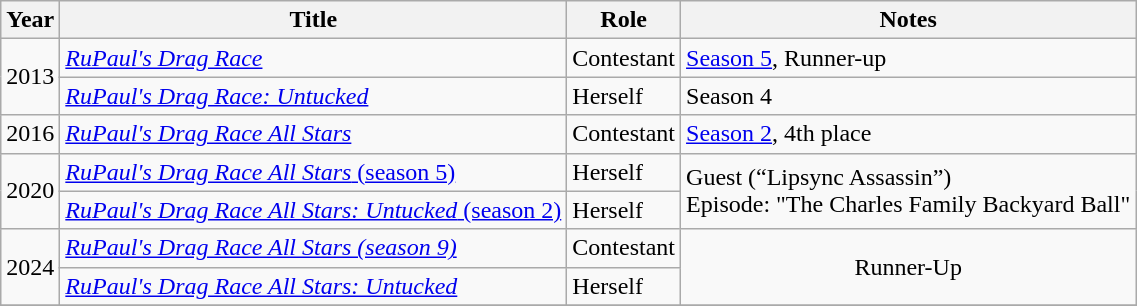<table class="wikitable sortable">
<tr>
<th>Year</th>
<th>Title</th>
<th>Role</th>
<th class="unsortable">Notes</th>
</tr>
<tr>
<td rowspan="2">2013</td>
<td><em><a href='#'>RuPaul's Drag Race</a></em></td>
<td>Contestant</td>
<td><a href='#'>Season 5</a>, Runner-up</td>
</tr>
<tr>
<td><em><a href='#'>RuPaul's Drag Race: Untucked</a></em></td>
<td>Herself</td>
<td>Season 4</td>
</tr>
<tr>
<td>2016</td>
<td><em><a href='#'>RuPaul's Drag Race All Stars</a></em></td>
<td>Contestant</td>
<td><a href='#'>Season 2</a>, 4th place</td>
</tr>
<tr>
<td rowspan="2">2020</td>
<td><a href='#'><em>RuPaul's Drag Race All Stars</em> (season 5)</a></td>
<td>Herself</td>
<td rowspan="2">Guest (“Lipsync Assassin”)<br>Episode: "The Charles Family Backyard Ball"</td>
</tr>
<tr>
<td scope="row"><a href='#'><em>RuPaul's Drag Race All Stars: Untucked</em> (season 2)</a></td>
<td>Herself</td>
</tr>
<tr>
<td rowspan="2">2024</td>
<td><em><a href='#'>RuPaul's Drag Race All Stars (season 9)</a></em></td>
<td>Contestant</td>
<td rowspan="2" style="text-align: center;">Runner-Up</td>
</tr>
<tr>
<td scope="row"><em><a href='#'>RuPaul's Drag Race All Stars: Untucked</a></em></td>
<td>Herself</td>
</tr>
<tr>
</tr>
</table>
